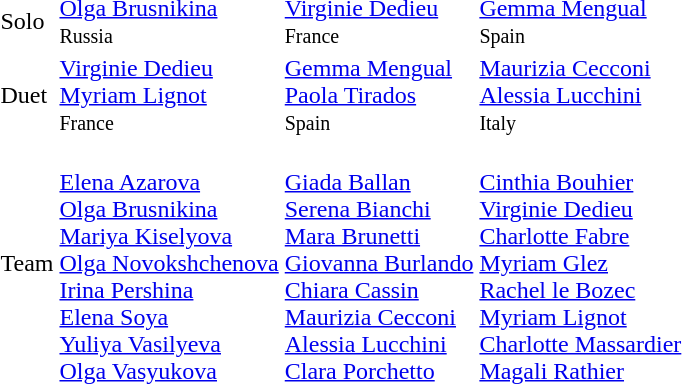<table>
<tr>
<td>Solo</td>
<td> <a href='#'>Olga Brusnikina</a><br><small>Russia</small></td>
<td> <a href='#'>Virginie Dedieu</a><br><small>France</small></td>
<td> <a href='#'>Gemma Mengual</a><br><small>Spain</small></td>
</tr>
<tr>
<td>Duet</td>
<td> <a href='#'>Virginie Dedieu</a><br><a href='#'>Myriam Lignot</a><br><small>France</small></td>
<td> <a href='#'>Gemma Mengual</a><br><a href='#'>Paola Tirados</a><br><small>Spain</small></td>
<td> <a href='#'>Maurizia Cecconi</a><br><a href='#'>Alessia Lucchini</a><br><small>Italy</small></td>
</tr>
<tr>
<td>Team</td>
<td><br><a href='#'>Elena Azarova</a><br><a href='#'>Olga Brusnikina</a><br><a href='#'>Mariya Kiselyova</a><br><a href='#'>Olga Novokshchenova</a><br><a href='#'>Irina Pershina</a><br><a href='#'>Elena Soya</a><br><a href='#'>Yuliya Vasilyeva</a><br><a href='#'>Olga Vasyukova</a></td>
<td><br><a href='#'>Giada Ballan</a><br><a href='#'>Serena Bianchi</a><br><a href='#'>Mara Brunetti</a><br><a href='#'>Giovanna Burlando</a><br><a href='#'>Chiara Cassin</a><br><a href='#'>Maurizia Cecconi</a><br><a href='#'>Alessia Lucchini</a><br><a href='#'>Clara Porchetto</a></td>
<td><br><a href='#'>Cinthia Bouhier</a><br><a href='#'>Virginie Dedieu</a><br><a href='#'>Charlotte Fabre</a><br><a href='#'>Myriam Glez</a><br><a href='#'>Rachel le Bozec</a><br><a href='#'>Myriam Lignot</a><br><a href='#'>Charlotte Massardier</a><br><a href='#'>Magali Rathier</a></td>
</tr>
</table>
